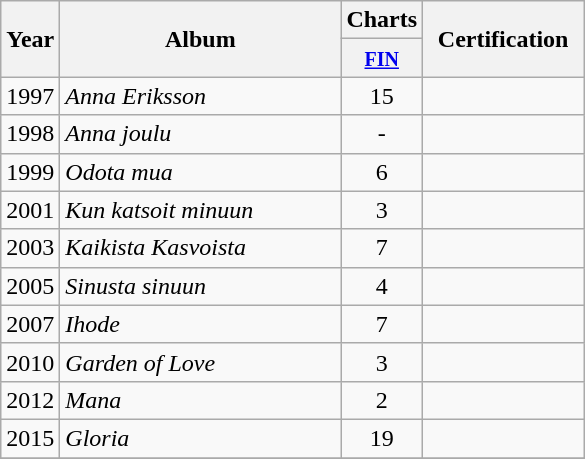<table class="wikitable">
<tr>
<th align="center" rowspan="2">Year</th>
<th align="center" rowspan="2" width="180">Album</th>
<th align="center" colspan="1">Charts</th>
<th align="center" rowspan="2" width="100">Certification</th>
</tr>
<tr>
<th width="20"><small><a href='#'>FIN</a></small><br></th>
</tr>
<tr>
<td align="center">1997</td>
<td><em>Anna Eriksson</em></td>
<td align="center">15</td>
<td align="center"></td>
</tr>
<tr>
<td align="center">1998</td>
<td><em>Anna joulu</em></td>
<td align="center">-</td>
<td align="center"></td>
</tr>
<tr>
<td align="center">1999</td>
<td><em>Odota mua</em></td>
<td align="center">6</td>
<td align="center"></td>
</tr>
<tr>
<td align="center">2001</td>
<td><em>Kun katsoit minuun</em></td>
<td align="center">3</td>
<td align="center"></td>
</tr>
<tr>
<td align="center">2003</td>
<td><em>Kaikista Kasvoista</em></td>
<td align="center">7</td>
<td align="center"></td>
</tr>
<tr>
<td align="center">2005</td>
<td><em>Sinusta sinuun</em></td>
<td align="center">4</td>
<td align="center"></td>
</tr>
<tr>
<td align="center">2007</td>
<td><em>Ihode</em></td>
<td align="center">7</td>
<td align="center"></td>
</tr>
<tr>
<td align="center">2010</td>
<td><em>Garden of Love</em></td>
<td align="center">3</td>
<td align="center"></td>
</tr>
<tr>
<td align="center">2012</td>
<td><em>Mana</em></td>
<td align="center">2</td>
<td align="center"></td>
</tr>
<tr>
<td align="center">2015</td>
<td><em>Gloria</em></td>
<td align="center">19</td>
<td align="center"></td>
</tr>
<tr>
</tr>
</table>
